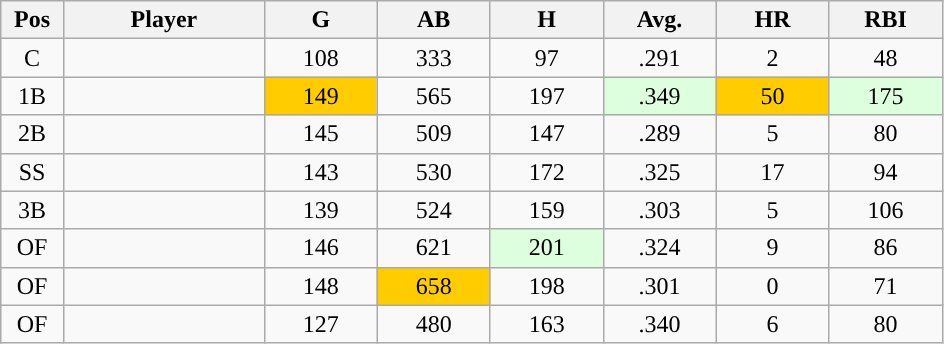<table class="wikitable sortable">
<tr>
<th bgcolor="#DDDDFF" width="5%">Pos</th>
<th bgcolor="#DDDDFF" width="16%">Player</th>
<th bgcolor="#DDDDFF" width="9%">G</th>
<th bgcolor="#DDDDFF" width="9%">AB</th>
<th bgcolor="#DDDDFF" width="9%">H</th>
<th bgcolor="#DDDDFF" width="9%">Avg.</th>
<th bgcolor="#DDDDFF" width="9%">HR</th>
<th bgcolor="#DDDDFF" width="9%">RBI</th>
</tr>
<tr align="center">
<td>C</td>
<td></td>
<td>108</td>
<td>333</td>
<td>97</td>
<td>.291</td>
<td>2</td>
<td>48</td>
</tr>
<tr align="center">
<td>1B</td>
<td></td>
<td style="background:#fc0;">149</td>
<td>565</td>
<td>197</td>
<td style="background:#DDFFDD;">.349</td>
<td style="background:#fc0;">50</td>
<td style="background:#DDFFDD;">175</td>
</tr>
<tr align="center">
<td>2B</td>
<td></td>
<td>145</td>
<td>509</td>
<td>147</td>
<td>.289</td>
<td>5</td>
<td>80</td>
</tr>
<tr align="center">
<td>SS</td>
<td></td>
<td>143</td>
<td>530</td>
<td>172</td>
<td>.325</td>
<td>17</td>
<td>94</td>
</tr>
<tr align="center">
<td>3B</td>
<td></td>
<td>139</td>
<td>524</td>
<td>159</td>
<td>.303</td>
<td>5</td>
<td>106</td>
</tr>
<tr align="center">
<td>OF</td>
<td></td>
<td>146</td>
<td>621</td>
<td style="background:#DDFFDD;">201</td>
<td>.324</td>
<td>9</td>
<td>86</td>
</tr>
<tr align="center">
<td>OF</td>
<td></td>
<td>148</td>
<td style="background:#fc0;">658</td>
<td>198</td>
<td>.301</td>
<td>0</td>
<td>71</td>
</tr>
<tr align="center">
<td>OF</td>
<td></td>
<td>127</td>
<td>480</td>
<td>163</td>
<td>.340</td>
<td>6</td>
<td>80</td>
</tr>
</table>
